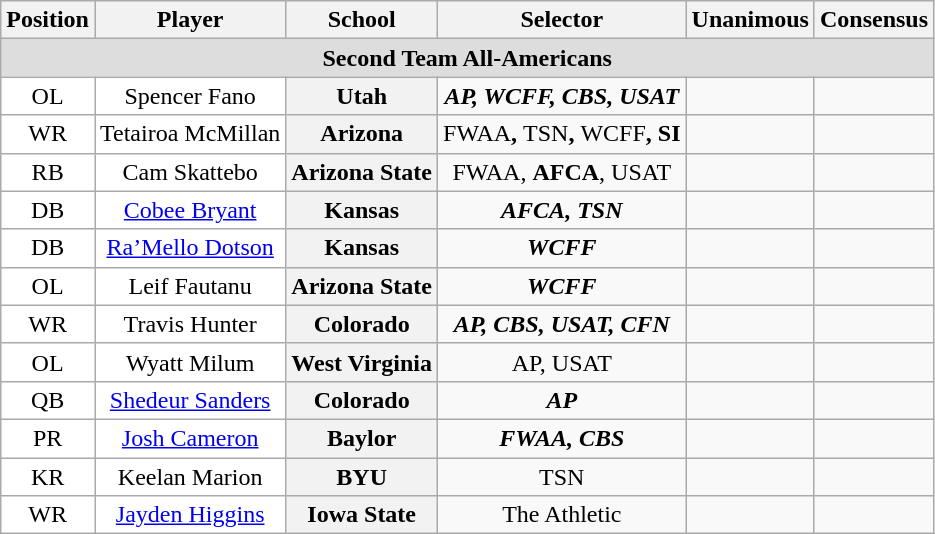<table class="wikitable">
<tr>
<th>Position</th>
<th>Player</th>
<th>School</th>
<th>Selector</th>
<th>Unanimous</th>
<th>Consensus</th>
</tr>
<tr>
<td colspan="6" style="text-align:center; background:#ddd;"><strong>Second Team All-Americans</strong></td>
</tr>
<tr style="text-align:center;">
<td style="background:white">OL</td>
<td style="background:white">Spencer Fano</td>
<th>Utah</th>
<td><strong><em>AP<strong>, </strong>WCFF<strong>, CBS, USAT<em></td>
<td></td>
<td></td>
</tr>
<tr style="text-align:center;">
<td style="background:white">WR</td>
<td style="background:white">Tetairoa McMillan</td>
<th>Arizona</th>
<td></strong>FWAA<strong>, </strong>TSN<strong>, </strong>WCFF<strong>, SI</td>
<td></td>
<td></td>
</tr>
<tr style="text-align:center;">
<td style="background:white">RB</td>
<td style="background:white">Cam Skattebo</td>
<th>Arizona State</th>
<td></em></strong>FWAA</strong>, <strong>AFCA</strong>, USAT</em></td>
<td></td>
<td></td>
</tr>
<tr style="text-align:center;">
<td style="background:white">DB</td>
<td style="background:white"><a href='#'>Cobee Bryant</a></td>
<th>Kansas</th>
<td><strong><em>AFCA, TSN</em></strong></td>
<td></td>
<td></td>
</tr>
<tr style="text-align:center;">
<td style="background:white">DB</td>
<td style="background:white"><a href='#'>Ra’Mello Dotson</a></td>
<th>Kansas</th>
<td><strong><em>WCFF</em></strong></td>
<td></td>
<td></td>
</tr>
<tr style="text-align:center;">
<td style="background:white">OL</td>
<td style="background:white">Leif Fautanu</td>
<th>Arizona State</th>
<td><strong><em>WCFF</em></strong></td>
<td></td>
<td></td>
</tr>
<tr style="text-align:center;">
<td style="background:white">WR</td>
<td style="background:white">Travis Hunter</td>
<th>Colorado</th>
<td><strong><em>AP<strong>, CBS, USAT, CFN<em></td>
<td></td>
<td></td>
</tr>
<tr style="text-align:center;">
<td style="background:white">OL</td>
<td style="background:white">Wyatt Milum</td>
<th>West Virginia</th>
<td></em></strong>AP</strong>, USAT</em></td>
<td></td>
<td></td>
</tr>
<tr style="text-align:center;">
<td style="background:white">QB</td>
<td style="background:white"><a href='#'>Shedeur Sanders</a></td>
<th>Colorado</th>
<td><strong><em>AP</em></strong></td>
<td></td>
<td></td>
</tr>
<tr style="text-align:center;">
<td style="background:white">PR</td>
<td style="background:white"><a href='#'>Josh Cameron</a></td>
<th>Baylor</th>
<td><strong><em>FWAA<strong>, CBS<em></td>
<td></td>
<td></td>
</tr>
<tr style="text-align:center;">
<td style="background:white">KR</td>
<td style="background:white">Keelan Marion</td>
<th>BYU</th>
<td></strong>TSN<strong></td>
<td></td>
<td></td>
</tr>
<tr style="text-align:center;">
<td style="background:white">WR</td>
<td style="background:white"><a href='#'>Jayden Higgins</a></td>
<th>Iowa State</th>
<td></em>The Athletic<em></td>
<td></td>
<td></td>
</tr>
</table>
